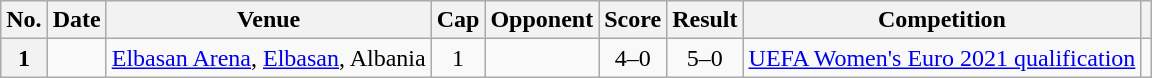<table class="wikitable sortable plainrowheaders">
<tr>
<th scope=col>No.</th>
<th scope=col data-sort-type=date>Date</th>
<th scope=col>Venue</th>
<th scope=col>Cap</th>
<th scope=col>Opponent</th>
<th scope=col>Score</th>
<th scope=col>Result</th>
<th scope=col>Competition</th>
<th scope=col></th>
</tr>
<tr>
<th scope=row>1</th>
<td></td>
<td><a href='#'>Elbasan Arena</a>, <a href='#'>Elbasan</a>, Albania</td>
<td align=center>1</td>
<td></td>
<td align=center>4–0</td>
<td align=center>5–0</td>
<td><a href='#'>UEFA Women's Euro 2021 qualification</a></td>
<td></td>
</tr>
</table>
